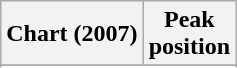<table class="wikitable sortable">
<tr>
<th align="left">Chart (2007)</th>
<th align="center">Peak<br>position</th>
</tr>
<tr>
</tr>
<tr>
</tr>
<tr>
</tr>
</table>
